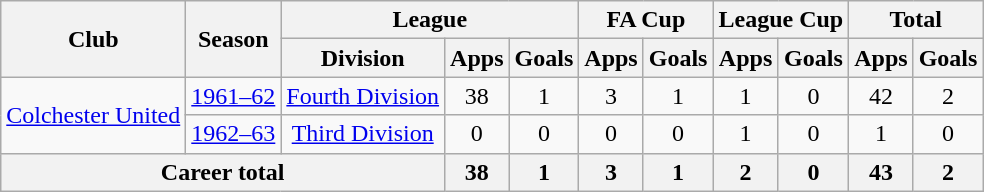<table class="wikitable" style="text-align: center;">
<tr>
<th rowspan="2">Club</th>
<th rowspan="2">Season</th>
<th colspan="3">League</th>
<th colspan="2">FA Cup</th>
<th colspan="2">League Cup</th>
<th colspan="2">Total</th>
</tr>
<tr>
<th>Division</th>
<th>Apps</th>
<th>Goals</th>
<th>Apps</th>
<th>Goals</th>
<th>Apps</th>
<th>Goals</th>
<th>Apps</th>
<th>Goals</th>
</tr>
<tr>
<td rowspan="2" valign="centre"><a href='#'>Colchester United</a></td>
<td><a href='#'>1961–62</a></td>
<td><a href='#'>Fourth Division</a></td>
<td>38</td>
<td>1</td>
<td>3</td>
<td>1</td>
<td>1</td>
<td>0</td>
<td>42</td>
<td>2</td>
</tr>
<tr>
<td><a href='#'>1962–63</a></td>
<td><a href='#'>Third Division</a></td>
<td>0</td>
<td>0</td>
<td>0</td>
<td>0</td>
<td>1</td>
<td>0</td>
<td>1</td>
<td>0</td>
</tr>
<tr>
<th colspan="3">Career total</th>
<th>38</th>
<th>1</th>
<th>3</th>
<th>1</th>
<th>2</th>
<th>0</th>
<th>43</th>
<th>2</th>
</tr>
</table>
